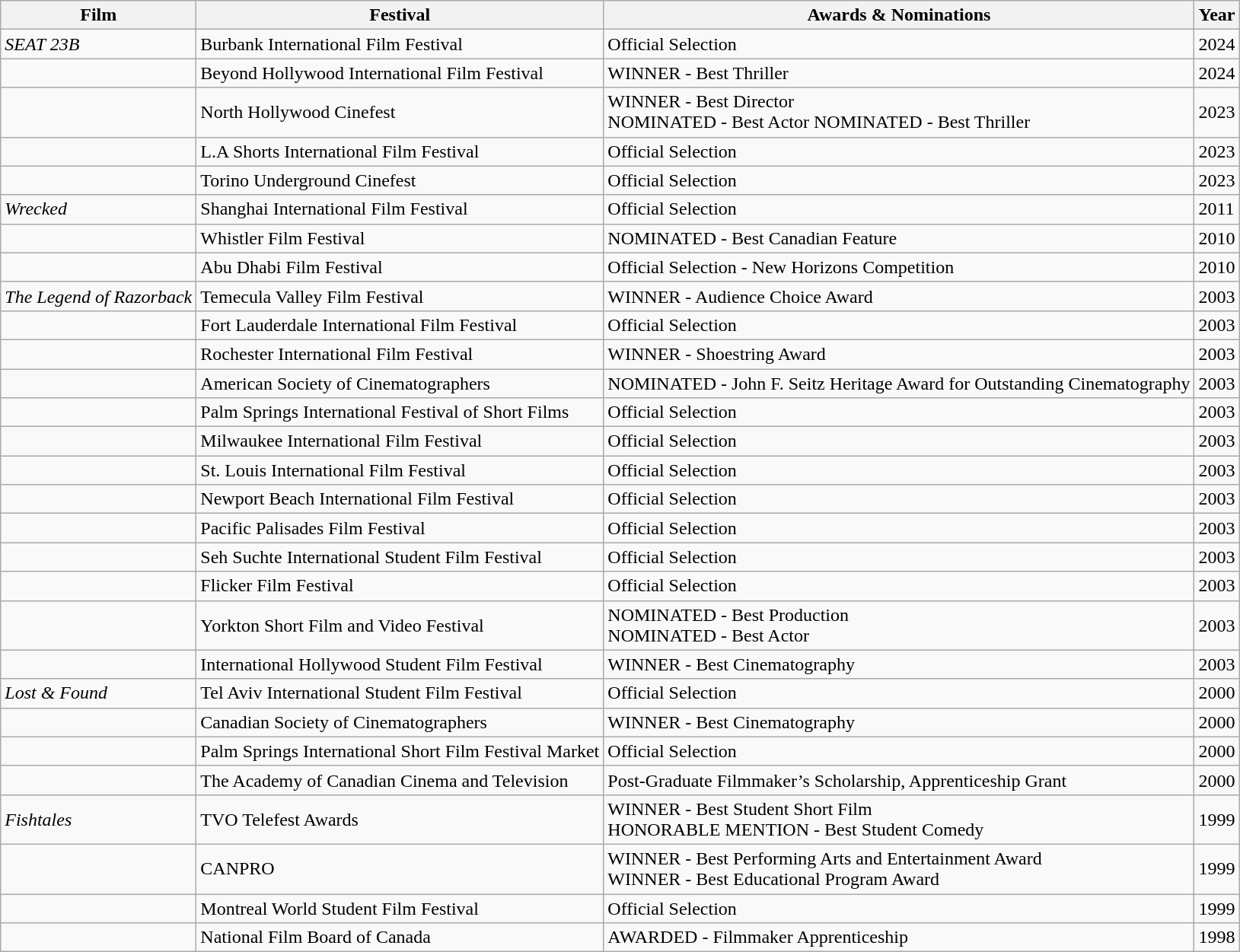<table class="wikitable">
<tr>
<th>Film</th>
<th>Festival</th>
<th>Awards & Nominations</th>
<th>Year</th>
</tr>
<tr>
<td><em>SEAT 23B</em></td>
<td>Burbank International Film Festival</td>
<td>Official Selection</td>
<td>2024</td>
</tr>
<tr>
<td></td>
<td>Beyond Hollywood International Film Festival</td>
<td>WINNER - Best Thriller</td>
<td>2024</td>
</tr>
<tr>
<td></td>
<td>North Hollywood Cinefest</td>
<td>WINNER - Best Director<br>NOMINATED - Best Actor 
NOMINATED - Best Thriller</td>
<td>2023</td>
</tr>
<tr>
<td></td>
<td>L.A Shorts International Film Festival</td>
<td>Official Selection</td>
<td>2023</td>
</tr>
<tr>
<td></td>
<td>Torino Underground Cinefest</td>
<td>Official Selection</td>
<td>2023</td>
</tr>
<tr>
<td><em>Wrecked</em></td>
<td>Shanghai International Film Festival</td>
<td>Official Selection</td>
<td>2011</td>
</tr>
<tr>
<td></td>
<td>Whistler Film Festival</td>
<td>NOMINATED - Best Canadian Feature</td>
<td>2010</td>
</tr>
<tr>
<td></td>
<td>Abu Dhabi Film Festival</td>
<td>Official Selection - New Horizons Competition</td>
<td>2010</td>
</tr>
<tr>
<td><em>The Legend of Razorback</em></td>
<td>Temecula Valley Film Festival</td>
<td>WINNER - Audience Choice Award</td>
<td>2003</td>
</tr>
<tr>
<td></td>
<td>Fort Lauderdale International Film Festival</td>
<td>Official Selection</td>
<td>2003</td>
</tr>
<tr>
<td></td>
<td>Rochester International Film Festival</td>
<td>WINNER - Shoestring Award</td>
<td>2003</td>
</tr>
<tr>
<td></td>
<td>American Society of Cinematographers</td>
<td>NOMINATED - John F. Seitz Heritage Award for Outstanding Cinematography</td>
<td>2003</td>
</tr>
<tr>
<td></td>
<td>Palm Springs International Festival of Short Films</td>
<td>Official Selection</td>
<td>2003</td>
</tr>
<tr>
<td></td>
<td>Milwaukee International Film Festival</td>
<td>Official Selection</td>
<td>2003</td>
</tr>
<tr>
<td></td>
<td>St. Louis International Film Festival</td>
<td>Official Selection</td>
<td>2003</td>
</tr>
<tr>
<td></td>
<td>Newport Beach International Film Festival</td>
<td>Official Selection</td>
<td>2003</td>
</tr>
<tr>
<td></td>
<td>Pacific Palisades Film Festival</td>
<td>Official Selection</td>
<td>2003</td>
</tr>
<tr>
<td></td>
<td>Seh Suchte International Student Film Festival</td>
<td>Official Selection</td>
<td>2003</td>
</tr>
<tr>
<td></td>
<td>Flicker Film Festival</td>
<td>Official Selection</td>
<td>2003</td>
</tr>
<tr>
<td></td>
<td>Yorkton Short Film and Video Festival</td>
<td>NOMINATED - Best Production<br>NOMINATED - Best Actor</td>
<td>2003</td>
</tr>
<tr>
<td></td>
<td>International Hollywood Student Film Festival</td>
<td>WINNER - Best Cinematography</td>
<td>2003</td>
</tr>
<tr>
<td><em>Lost & Found</em></td>
<td>Tel Aviv International Student Film Festival</td>
<td>Official Selection</td>
<td>2000</td>
</tr>
<tr>
<td></td>
<td>Canadian Society of Cinematographers</td>
<td>WINNER - Best Cinematography</td>
<td>2000</td>
</tr>
<tr>
<td></td>
<td>Palm Springs International Short Film Festival Market</td>
<td>Official Selection</td>
<td>2000</td>
</tr>
<tr>
<td></td>
<td>The Academy of Canadian Cinema and Television</td>
<td>Post-Graduate Filmmaker’s Scholarship, Apprenticeship Grant</td>
<td>2000</td>
</tr>
<tr>
<td><em>Fishtales</em></td>
<td>TVO Telefest Awards</td>
<td>WINNER - Best Student Short Film<br>HONORABLE MENTION - Best Student Comedy</td>
<td>1999</td>
</tr>
<tr>
<td></td>
<td>CANPRO</td>
<td>WINNER - Best Performing Arts and Entertainment Award<br>WINNER - Best Educational Program Award</td>
<td>1999</td>
</tr>
<tr>
<td></td>
<td>Montreal World Student Film Festival</td>
<td>Official Selection</td>
<td>1999</td>
</tr>
<tr>
<td></td>
<td>National Film Board of Canada</td>
<td>AWARDED - Filmmaker Apprenticeship</td>
<td>1998</td>
</tr>
</table>
